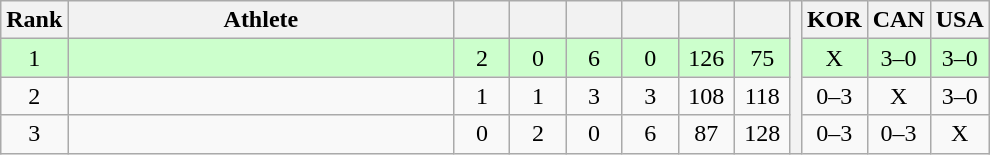<table class="wikitable" style="text-align:center">
<tr>
<th>Rank</th>
<th width=250>Athlete</th>
<th width=30></th>
<th width=30></th>
<th width=30></th>
<th width=30></th>
<th width=30></th>
<th width=30></th>
<th rowspan=4></th>
<th width=30>KOR</th>
<th width=30>CAN</th>
<th width=30>USA</th>
</tr>
<tr style="background-color:#ccffcc;">
<td>1</td>
<td align=left></td>
<td>2</td>
<td>0</td>
<td>6</td>
<td>0</td>
<td>126</td>
<td>75</td>
<td>X</td>
<td>3–0</td>
<td>3–0</td>
</tr>
<tr>
<td>2</td>
<td align=left></td>
<td>1</td>
<td>1</td>
<td>3</td>
<td>3</td>
<td>108</td>
<td>118</td>
<td>0–3</td>
<td>X</td>
<td>3–0</td>
</tr>
<tr>
<td>3</td>
<td align=left></td>
<td>0</td>
<td>2</td>
<td>0</td>
<td>6</td>
<td>87</td>
<td>128</td>
<td>0–3</td>
<td>0–3</td>
<td>X</td>
</tr>
</table>
